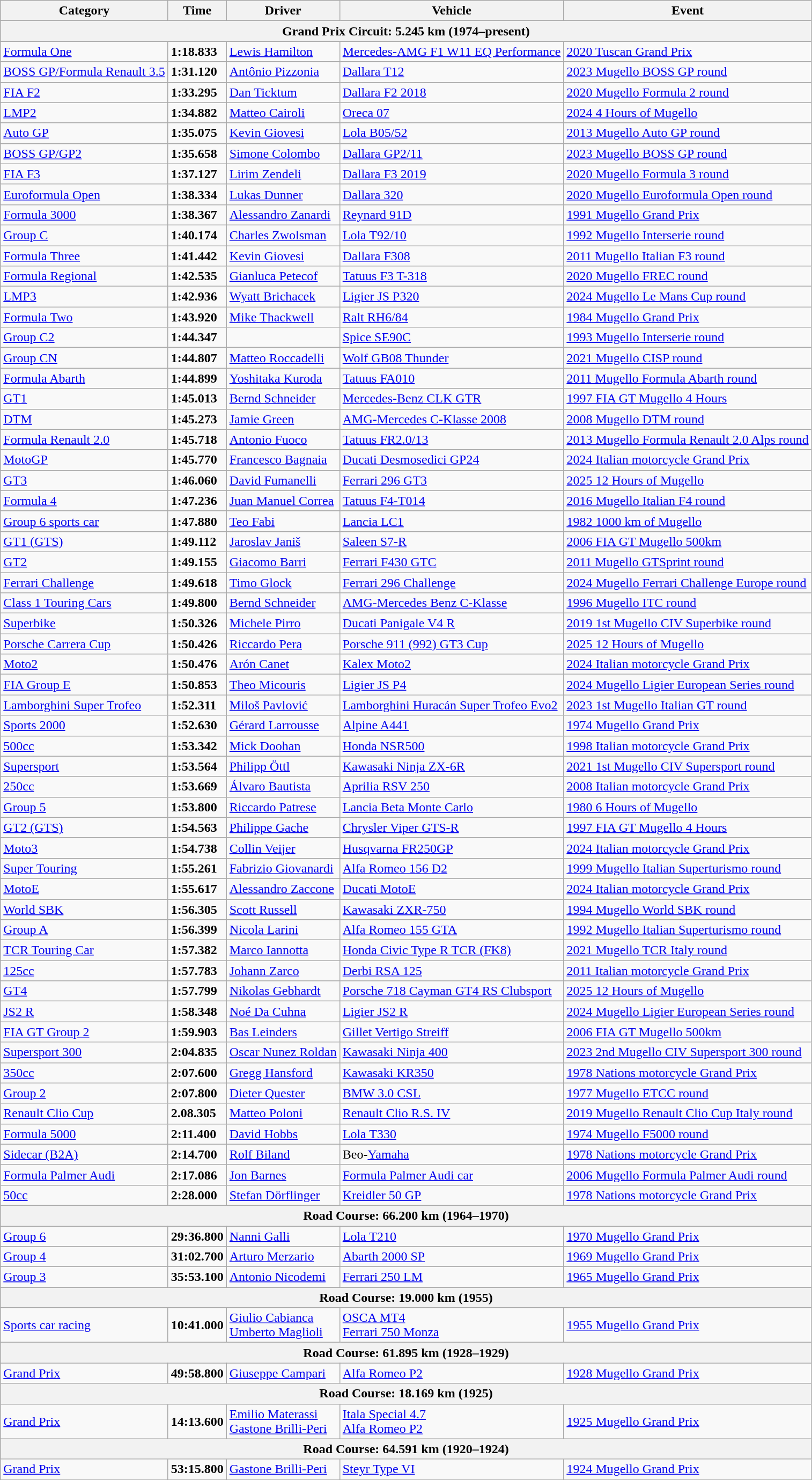<table class="wikitable sortable">
<tr>
<th>Category</th>
<th>Time</th>
<th>Driver</th>
<th>Vehicle</th>
<th>Event</th>
</tr>
<tr>
<th colspan=5>Grand Prix Circuit: 5.245 km (1974–present)</th>
</tr>
<tr>
<td><a href='#'>Formula One</a></td>
<td><strong>1:18.833</strong></td>
<td> <a href='#'>Lewis Hamilton</a></td>
<td><a href='#'>Mercedes-AMG F1 W11 EQ Performance</a></td>
<td><a href='#'>2020 Tuscan Grand Prix</a></td>
</tr>
<tr>
<td><a href='#'>BOSS GP/Formula Renault 3.5</a></td>
<td><strong>1:31.120</strong></td>
<td> <a href='#'>Antônio Pizzonia</a></td>
<td><a href='#'>Dallara T12</a></td>
<td><a href='#'>2023 Mugello BOSS GP round</a></td>
</tr>
<tr>
<td><a href='#'>FIA F2</a></td>
<td><strong>1:33.295</strong></td>
<td> <a href='#'>Dan Ticktum</a></td>
<td><a href='#'>Dallara F2 2018</a></td>
<td><a href='#'>2020 Mugello Formula 2 round</a></td>
</tr>
<tr>
<td><a href='#'>LMP2</a></td>
<td><strong>1:34.882</strong></td>
<td> <a href='#'>Matteo Cairoli</a></td>
<td><a href='#'>Oreca 07</a></td>
<td><a href='#'>2024 4 Hours of Mugello</a></td>
</tr>
<tr>
<td><a href='#'>Auto GP</a></td>
<td><strong>1:35.075</strong></td>
<td> <a href='#'>Kevin Giovesi</a></td>
<td><a href='#'>Lola B05/52</a></td>
<td><a href='#'>2013 Mugello Auto GP round</a></td>
</tr>
<tr>
<td><a href='#'>BOSS GP/GP2</a></td>
<td><strong>1:35.658</strong></td>
<td> <a href='#'>Simone Colombo</a></td>
<td><a href='#'>Dallara GP2/11</a></td>
<td><a href='#'>2023 Mugello BOSS GP round</a></td>
</tr>
<tr>
<td><a href='#'>FIA F3</a></td>
<td><strong>1:37.127</strong></td>
<td> <a href='#'>Lirim Zendeli</a></td>
<td><a href='#'>Dallara F3 2019</a></td>
<td><a href='#'>2020 Mugello Formula 3 round</a></td>
</tr>
<tr>
<td><a href='#'>Euroformula Open</a></td>
<td><strong>1:38.334</strong></td>
<td> <a href='#'>Lukas Dunner</a></td>
<td><a href='#'>Dallara 320</a></td>
<td><a href='#'>2020 Mugello Euroformula Open round</a></td>
</tr>
<tr>
<td><a href='#'>Formula 3000</a></td>
<td><strong>1:38.367</strong></td>
<td> <a href='#'>Alessandro Zanardi</a></td>
<td><a href='#'>Reynard 91D</a></td>
<td><a href='#'>1991 Mugello Grand Prix</a></td>
</tr>
<tr>
<td><a href='#'>Group C</a></td>
<td><strong>1:40.174</strong></td>
<td> <a href='#'>Charles Zwolsman</a></td>
<td><a href='#'>Lola T92/10</a></td>
<td><a href='#'>1992 Mugello Interserie round</a></td>
</tr>
<tr>
<td><a href='#'>Formula Three</a></td>
<td><strong>1:41.442</strong></td>
<td> <a href='#'>Kevin Giovesi</a></td>
<td><a href='#'>Dallara F308</a></td>
<td><a href='#'>2011 Mugello Italian F3 round</a></td>
</tr>
<tr>
<td><a href='#'>Formula Regional</a></td>
<td><strong>1:42.535</strong></td>
<td> <a href='#'>Gianluca Petecof</a></td>
<td><a href='#'>Tatuus F3 T-318</a></td>
<td><a href='#'>2020 Mugello FREC round</a></td>
</tr>
<tr>
<td><a href='#'>LMP3</a></td>
<td><strong>1:42.936</strong></td>
<td> <a href='#'>Wyatt Brichacek</a></td>
<td><a href='#'>Ligier JS P320</a></td>
<td><a href='#'>2024 Mugello Le Mans Cup round</a></td>
</tr>
<tr>
<td><a href='#'>Formula Two</a></td>
<td><strong>1:43.920</strong></td>
<td> <a href='#'>Mike Thackwell</a></td>
<td><a href='#'>Ralt RH6/84</a></td>
<td><a href='#'>1984 Mugello Grand Prix</a></td>
</tr>
<tr>
<td><a href='#'>Group C2</a></td>
<td><strong>1:44.347</strong></td>
<td> </td>
<td><a href='#'>Spice SE90C</a></td>
<td><a href='#'>1993 Mugello Interserie round</a></td>
</tr>
<tr>
<td><a href='#'>Group CN</a></td>
<td><strong>1:44.807</strong></td>
<td> <a href='#'>Matteo Roccadelli</a></td>
<td><a href='#'>Wolf GB08 Thunder</a></td>
<td><a href='#'>2021 Mugello CISP round</a></td>
</tr>
<tr>
<td><a href='#'>Formula Abarth</a></td>
<td><strong>1:44.899</strong></td>
<td> <a href='#'>Yoshitaka Kuroda</a></td>
<td><a href='#'>Tatuus FA010</a></td>
<td><a href='#'>2011 Mugello Formula Abarth round</a></td>
</tr>
<tr>
<td><a href='#'>GT1</a></td>
<td><strong>1:45.013</strong></td>
<td> <a href='#'>Bernd Schneider</a></td>
<td><a href='#'>Mercedes-Benz CLK GTR</a></td>
<td><a href='#'>1997 FIA GT Mugello 4 Hours</a></td>
</tr>
<tr>
<td><a href='#'>DTM</a></td>
<td><strong>1:45.273</strong></td>
<td> <a href='#'>Jamie Green</a></td>
<td><a href='#'>AMG-Mercedes C-Klasse 2008</a></td>
<td><a href='#'>2008 Mugello DTM round</a></td>
</tr>
<tr>
<td><a href='#'>Formula Renault 2.0</a></td>
<td><strong>1:45.718</strong></td>
<td> <a href='#'>Antonio Fuoco</a></td>
<td><a href='#'>Tatuus FR2.0/13</a></td>
<td><a href='#'>2013 Mugello Formula Renault 2.0 Alps round</a></td>
</tr>
<tr>
<td><a href='#'>MotoGP</a></td>
<td><strong>1:45.770</strong></td>
<td> <a href='#'>Francesco Bagnaia</a></td>
<td><a href='#'>Ducati Desmosedici GP24</a></td>
<td><a href='#'>2024 Italian motorcycle Grand Prix</a></td>
</tr>
<tr>
<td><a href='#'>GT3</a></td>
<td><strong>1:46.060</strong></td>
<td> <a href='#'>David Fumanelli</a></td>
<td><a href='#'>Ferrari 296 GT3</a></td>
<td><a href='#'>2025 12 Hours of Mugello</a></td>
</tr>
<tr>
<td><a href='#'>Formula 4</a></td>
<td><strong>1:47.236</strong></td>
<td> <a href='#'>Juan Manuel Correa</a></td>
<td><a href='#'>Tatuus F4-T014</a></td>
<td><a href='#'>2016 Mugello Italian F4 round</a></td>
</tr>
<tr>
<td><a href='#'>Group 6 sports car</a></td>
<td><strong>1:47.880</strong></td>
<td> <a href='#'>Teo Fabi</a></td>
<td><a href='#'>Lancia LC1</a></td>
<td><a href='#'>1982 1000 km of Mugello</a></td>
</tr>
<tr>
<td><a href='#'>GT1 (GTS)</a></td>
<td><strong>1:49.112</strong></td>
<td> <a href='#'>Jaroslav Janiš</a></td>
<td><a href='#'>Saleen S7-R</a></td>
<td><a href='#'>2006 FIA GT Mugello 500km</a></td>
</tr>
<tr>
<td><a href='#'>GT2</a></td>
<td><strong>1:49.155</strong></td>
<td> <a href='#'>Giacomo Barri</a></td>
<td><a href='#'>Ferrari F430 GTC</a></td>
<td><a href='#'>2011 Mugello GTSprint round</a></td>
</tr>
<tr>
<td><a href='#'>Ferrari Challenge</a></td>
<td><strong>1:49.618</strong></td>
<td> <a href='#'>Timo Glock</a></td>
<td><a href='#'>Ferrari 296 Challenge</a></td>
<td><a href='#'>2024 Mugello Ferrari Challenge Europe round</a></td>
</tr>
<tr>
<td><a href='#'>Class 1 Touring Cars</a></td>
<td><strong>1:49.800</strong></td>
<td> <a href='#'>Bernd Schneider</a></td>
<td><a href='#'>AMG-Mercedes Benz C-Klasse</a></td>
<td><a href='#'>1996 Mugello ITC round</a></td>
</tr>
<tr>
<td><a href='#'>Superbike</a></td>
<td><strong>1:50.326</strong></td>
<td> <a href='#'>Michele Pirro</a></td>
<td><a href='#'>Ducati Panigale V4 R</a></td>
<td><a href='#'>2019 1st Mugello CIV Superbike round</a></td>
</tr>
<tr>
<td><a href='#'>Porsche Carrera Cup</a></td>
<td><strong>1:50.426</strong></td>
<td> <a href='#'>Riccardo Pera</a></td>
<td><a href='#'>Porsche 911 (992) GT3 Cup</a></td>
<td><a href='#'>2025 12 Hours of Mugello</a></td>
</tr>
<tr>
<td><a href='#'>Moto2</a></td>
<td><strong>1:50.476</strong></td>
<td> <a href='#'>Arón Canet</a></td>
<td><a href='#'>Kalex Moto2</a></td>
<td><a href='#'>2024 Italian motorcycle Grand Prix</a></td>
</tr>
<tr>
<td><a href='#'>FIA Group E</a></td>
<td><strong>1:50.853</strong></td>
<td> <a href='#'>Theo Micouris</a></td>
<td><a href='#'>Ligier JS P4</a></td>
<td><a href='#'>2024 Mugello Ligier European Series round</a></td>
</tr>
<tr>
<td><a href='#'>Lamborghini Super Trofeo</a></td>
<td><strong>1:52.311</strong></td>
<td> <a href='#'>Miloš Pavlović</a></td>
<td><a href='#'>Lamborghini Huracán Super Trofeo Evo2</a></td>
<td><a href='#'>2023 1st Mugello Italian GT round</a></td>
</tr>
<tr>
<td><a href='#'>Sports 2000</a></td>
<td><strong>1:52.630</strong></td>
<td> <a href='#'>Gérard Larrousse</a></td>
<td><a href='#'>Alpine A441</a></td>
<td><a href='#'>1974 Mugello Grand Prix</a></td>
</tr>
<tr>
<td><a href='#'>500cc</a></td>
<td><strong>1:53.342</strong></td>
<td> <a href='#'>Mick Doohan</a></td>
<td><a href='#'>Honda NSR500</a></td>
<td><a href='#'>1998 Italian motorcycle Grand Prix</a></td>
</tr>
<tr>
<td><a href='#'>Supersport</a></td>
<td><strong>1:53.564</strong></td>
<td> <a href='#'>Philipp Öttl</a></td>
<td><a href='#'>Kawasaki Ninja ZX-6R</a></td>
<td><a href='#'>2021 1st Mugello CIV Supersport round</a></td>
</tr>
<tr>
<td><a href='#'>250cc</a></td>
<td><strong>1:53.669</strong></td>
<td> <a href='#'>Álvaro Bautista</a></td>
<td><a href='#'>Aprilia RSV 250</a></td>
<td><a href='#'>2008 Italian motorcycle Grand Prix</a></td>
</tr>
<tr>
<td><a href='#'>Group 5</a></td>
<td><strong>1:53.800</strong></td>
<td> <a href='#'>Riccardo Patrese</a></td>
<td><a href='#'>Lancia Beta Monte Carlo</a></td>
<td><a href='#'>1980 6 Hours of Mugello</a></td>
</tr>
<tr>
<td><a href='#'>GT2 (GTS)</a></td>
<td><strong>1:54.563</strong></td>
<td> <a href='#'>Philippe Gache</a></td>
<td><a href='#'>Chrysler Viper GTS-R</a></td>
<td><a href='#'>1997 FIA GT Mugello 4 Hours</a></td>
</tr>
<tr>
<td><a href='#'>Moto3</a></td>
<td><strong>1:54.738</strong></td>
<td> <a href='#'>Collin Veijer</a></td>
<td><a href='#'>Husqvarna FR250GP</a></td>
<td><a href='#'>2024 Italian motorcycle Grand Prix</a></td>
</tr>
<tr>
<td><a href='#'>Super Touring</a></td>
<td><strong>1:55.261</strong></td>
<td> <a href='#'>Fabrizio Giovanardi</a></td>
<td><a href='#'>Alfa Romeo 156 D2</a></td>
<td><a href='#'>1999 Mugello Italian Superturismo round</a></td>
</tr>
<tr>
<td><a href='#'>MotoE</a></td>
<td><strong>1:55.617</strong></td>
<td> <a href='#'>Alessandro Zaccone</a></td>
<td><a href='#'>Ducati MotoE</a></td>
<td><a href='#'>2024 Italian motorcycle Grand Prix</a></td>
</tr>
<tr>
<td><a href='#'>World SBK</a></td>
<td><strong>1:56.305</strong></td>
<td> <a href='#'>Scott Russell</a></td>
<td><a href='#'>Kawasaki ZXR-750</a></td>
<td><a href='#'>1994 Mugello World SBK round</a></td>
</tr>
<tr>
<td><a href='#'>Group A</a></td>
<td><strong>1:56.399</strong></td>
<td> <a href='#'>Nicola Larini</a></td>
<td><a href='#'>Alfa Romeo 155 GTA</a></td>
<td><a href='#'>1992 Mugello Italian Superturismo round</a></td>
</tr>
<tr>
<td><a href='#'>TCR Touring Car</a></td>
<td><strong>1:57.382</strong></td>
<td> <a href='#'>Marco Iannotta</a></td>
<td><a href='#'>Honda Civic Type R TCR (FK8)</a></td>
<td><a href='#'>2021 Mugello TCR Italy round</a></td>
</tr>
<tr>
<td><a href='#'>125cc</a></td>
<td><strong>1:57.783</strong></td>
<td> <a href='#'>Johann Zarco</a></td>
<td><a href='#'>Derbi RSA 125</a></td>
<td><a href='#'>2011 Italian motorcycle Grand Prix</a></td>
</tr>
<tr>
<td><a href='#'>GT4</a></td>
<td><strong>1:57.799</strong></td>
<td> <a href='#'>Nikolas Gebhardt</a></td>
<td><a href='#'>Porsche 718 Cayman GT4 RS Clubsport</a></td>
<td><a href='#'>2025 12 Hours of Mugello</a></td>
</tr>
<tr>
<td><a href='#'>JS2 R</a></td>
<td><strong>1:58.348</strong></td>
<td> <a href='#'>Noé Da Cuhna</a></td>
<td><a href='#'>Ligier JS2 R</a></td>
<td><a href='#'>2024 Mugello Ligier European Series round</a></td>
</tr>
<tr>
<td><a href='#'>FIA GT Group 2</a></td>
<td><strong>1:59.903</strong></td>
<td> <a href='#'>Bas Leinders</a></td>
<td><a href='#'>Gillet Vertigo Streiff</a></td>
<td><a href='#'>2006 FIA GT Mugello 500km</a></td>
</tr>
<tr>
<td><a href='#'>Supersport 300</a></td>
<td><strong>2:04.835</strong></td>
<td> <a href='#'>Oscar Nunez Roldan</a></td>
<td><a href='#'>Kawasaki Ninja 400</a></td>
<td><a href='#'>2023 2nd Mugello CIV Supersport 300 round</a></td>
</tr>
<tr>
<td><a href='#'>350cc</a></td>
<td><strong>2:07.600</strong></td>
<td> <a href='#'>Gregg Hansford</a></td>
<td><a href='#'>Kawasaki KR350</a></td>
<td><a href='#'>1978 Nations motorcycle Grand Prix</a></td>
</tr>
<tr>
<td><a href='#'>Group 2</a></td>
<td><strong>2:07.800</strong></td>
<td> <a href='#'>Dieter Quester</a></td>
<td><a href='#'>BMW 3.0 CSL</a></td>
<td><a href='#'>1977 Mugello ETCC round</a></td>
</tr>
<tr>
<td><a href='#'>Renault Clio Cup</a></td>
<td><strong>2.08.305</strong></td>
<td> <a href='#'>Matteo Poloni</a></td>
<td><a href='#'>Renault Clio R.S. IV</a></td>
<td><a href='#'>2019 Mugello Renault Clio Cup Italy round</a></td>
</tr>
<tr>
<td><a href='#'>Formula 5000</a></td>
<td><strong>2:11.400</strong></td>
<td> <a href='#'>David Hobbs</a></td>
<td><a href='#'>Lola T330</a></td>
<td><a href='#'>1974 Mugello F5000 round</a></td>
</tr>
<tr>
<td><a href='#'>Sidecar (B2A)</a></td>
<td><strong>2:14.700</strong></td>
<td> <a href='#'>Rolf Biland</a></td>
<td>Beo-<a href='#'>Yamaha</a></td>
<td><a href='#'>1978 Nations motorcycle Grand Prix</a></td>
</tr>
<tr>
<td><a href='#'>Formula Palmer Audi</a></td>
<td><strong>2:17.086</strong></td>
<td> <a href='#'>Jon Barnes</a></td>
<td><a href='#'>Formula Palmer Audi car</a></td>
<td><a href='#'>2006 Mugello Formula Palmer Audi round</a></td>
</tr>
<tr>
<td><a href='#'>50cc</a></td>
<td><strong>2:28.000</strong></td>
<td> <a href='#'>Stefan Dörflinger</a></td>
<td><a href='#'>Kreidler 50 GP</a></td>
<td><a href='#'>1978 Nations motorcycle Grand Prix</a></td>
</tr>
<tr>
<th colspan=5>Road Course: 66.200 km (1964–1970)</th>
</tr>
<tr>
<td><a href='#'>Group 6</a></td>
<td><strong>29:36.800</strong></td>
<td> <a href='#'>Nanni Galli</a></td>
<td><a href='#'>Lola T210</a></td>
<td><a href='#'>1970 Mugello Grand Prix</a></td>
</tr>
<tr>
<td><a href='#'>Group 4</a></td>
<td><strong>31:02.700</strong></td>
<td> <a href='#'>Arturo Merzario</a></td>
<td><a href='#'>Abarth 2000 SP</a></td>
<td><a href='#'>1969 Mugello Grand Prix</a></td>
</tr>
<tr>
<td><a href='#'>Group 3</a></td>
<td><strong>35:53.100</strong></td>
<td> <a href='#'>Antonio Nicodemi</a></td>
<td><a href='#'>Ferrari 250 LM</a></td>
<td><a href='#'>1965 Mugello Grand Prix</a></td>
</tr>
<tr>
<th colspan=5>Road Course: 19.000 km (1955)</th>
</tr>
<tr>
<td><a href='#'>Sports car racing</a></td>
<td><strong>10:41.000</strong></td>
<td> <a href='#'>Giulio Cabianca</a><br> <a href='#'>Umberto Maglioli</a></td>
<td><a href='#'>OSCA MT4</a><br><a href='#'>Ferrari 750 Monza</a></td>
<td><a href='#'>1955 Mugello Grand Prix</a></td>
</tr>
<tr>
<th colspan=5>Road Course: 61.895 km (1928–1929)</th>
</tr>
<tr>
<td><a href='#'>Grand Prix</a></td>
<td><strong>49:58.800</strong></td>
<td> <a href='#'>Giuseppe Campari</a></td>
<td><a href='#'>Alfa Romeo P2</a></td>
<td><a href='#'>1928 Mugello Grand Prix</a></td>
</tr>
<tr>
<th colspan=5>Road Course: 18.169 km (1925)</th>
</tr>
<tr>
<td><a href='#'>Grand Prix</a></td>
<td><strong>14:13.600</strong></td>
<td> <a href='#'>Emilio Materassi</a><br> <a href='#'>Gastone Brilli-Peri</a></td>
<td><a href='#'>Itala Special 4.7</a><br><a href='#'>Alfa Romeo P2</a></td>
<td><a href='#'>1925 Mugello Grand Prix</a></td>
</tr>
<tr>
<th colspan=5>Road Course: 64.591 km (1920–1924)</th>
</tr>
<tr>
<td><a href='#'>Grand Prix</a></td>
<td><strong>53:15.800</strong></td>
<td> <a href='#'>Gastone Brilli-Peri</a></td>
<td><a href='#'>Steyr Type VI</a></td>
<td><a href='#'>1924 Mugello Grand Prix</a></td>
</tr>
<tr>
</tr>
</table>
